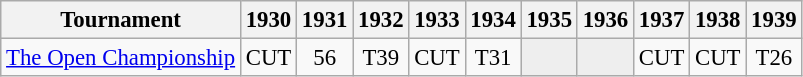<table class="wikitable" style="font-size:95%;text-align:center;">
<tr>
<th>Tournament</th>
<th>1930</th>
<th>1931</th>
<th>1932</th>
<th>1933</th>
<th>1934</th>
<th>1935</th>
<th>1936</th>
<th>1937</th>
<th>1938</th>
<th>1939</th>
</tr>
<tr>
<td align=left><a href='#'>The Open Championship</a></td>
<td>CUT</td>
<td>56</td>
<td>T39</td>
<td>CUT</td>
<td>T31</td>
<td style="background:#eeeeee;"></td>
<td style="background:#eeeeee;"></td>
<td>CUT</td>
<td>CUT</td>
<td>T26</td>
</tr>
</table>
